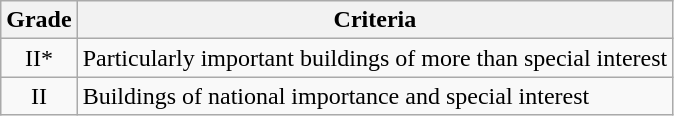<table class="wikitable">
<tr>
<th>Grade</th>
<th>Criteria</th>
</tr>
<tr>
<td align="center" >II*</td>
<td>Particularly important buildings of more than special interest</td>
</tr>
<tr>
<td align="center" >II</td>
<td>Buildings of national importance and special interest</td>
</tr>
</table>
